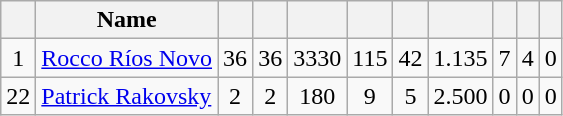<table class="wikitable sortable" style="text-align:center; font-size:100%;">
<tr>
<th></th>
<th>Name</th>
<th></th>
<th></th>
<th></th>
<th></th>
<th></th>
<th></th>
<th></th>
<th></th>
<th></th>
</tr>
<tr>
<td>1</td>
<td align=left> <a href='#'>Rocco Ríos Novo</a></td>
<td>36</td>
<td>36</td>
<td>3330</td>
<td>115</td>
<td>42</td>
<td>1.135</td>
<td>7</td>
<td>4</td>
<td>0</td>
</tr>
<tr>
<td>22</td>
<td align=left> <a href='#'>Patrick Rakovsky</a></td>
<td>2</td>
<td>2</td>
<td>180</td>
<td>9</td>
<td>5</td>
<td>2.500</td>
<td>0</td>
<td>0</td>
<td>0</td>
</tr>
</table>
